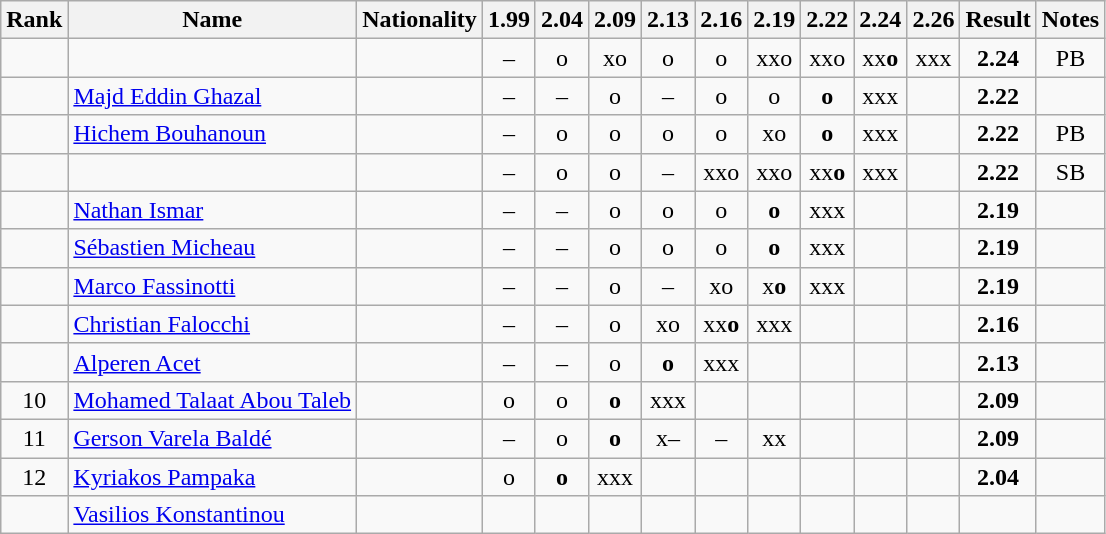<table class="wikitable sortable" style="text-align:center">
<tr>
<th>Rank</th>
<th>Name</th>
<th>Nationality</th>
<th>1.99</th>
<th>2.04</th>
<th>2.09</th>
<th>2.13</th>
<th>2.16</th>
<th>2.19</th>
<th>2.22</th>
<th>2.24</th>
<th>2.26</th>
<th>Result</th>
<th>Notes</th>
</tr>
<tr>
<td></td>
<td align=left></td>
<td align=left></td>
<td>–</td>
<td>o</td>
<td>xo</td>
<td>o</td>
<td>o</td>
<td>xxo</td>
<td>xxo</td>
<td>xx<strong>o</strong></td>
<td>xxx</td>
<td><strong>2.24</strong></td>
<td>PB</td>
</tr>
<tr>
<td></td>
<td align=left><a href='#'>Majd Eddin Ghazal</a></td>
<td align=left></td>
<td>–</td>
<td>–</td>
<td>o</td>
<td>–</td>
<td>o</td>
<td>o</td>
<td><strong>o</strong></td>
<td>xxx</td>
<td></td>
<td><strong>2.22</strong></td>
<td></td>
</tr>
<tr>
<td></td>
<td align=left><a href='#'>Hichem Bouhanoun</a></td>
<td align=left></td>
<td>–</td>
<td>o</td>
<td>o</td>
<td>o</td>
<td>o</td>
<td>xo</td>
<td><strong>o</strong></td>
<td>xxx</td>
<td></td>
<td><strong>2.22</strong></td>
<td>PB</td>
</tr>
<tr>
<td></td>
<td align=left></td>
<td align=left></td>
<td>–</td>
<td>o</td>
<td>o</td>
<td>–</td>
<td>xxo</td>
<td>xxo</td>
<td>xx<strong>o</strong></td>
<td>xxx</td>
<td></td>
<td><strong>2.22</strong></td>
<td>SB</td>
</tr>
<tr>
<td></td>
<td align=left><a href='#'>Nathan Ismar</a></td>
<td align=left></td>
<td>–</td>
<td>–</td>
<td>o</td>
<td>o</td>
<td>o</td>
<td><strong>o</strong></td>
<td>xxx</td>
<td></td>
<td></td>
<td><strong>2.19</strong></td>
<td></td>
</tr>
<tr>
<td></td>
<td align=left><a href='#'>Sébastien Micheau</a></td>
<td align=left></td>
<td>–</td>
<td>–</td>
<td>o</td>
<td>o</td>
<td>o</td>
<td><strong>o</strong></td>
<td>xxx</td>
<td></td>
<td></td>
<td><strong>2.19</strong></td>
<td></td>
</tr>
<tr>
<td></td>
<td align=left><a href='#'>Marco Fassinotti</a></td>
<td align=left></td>
<td>–</td>
<td>–</td>
<td>o</td>
<td>–</td>
<td>xo</td>
<td>x<strong>o</strong></td>
<td>xxx</td>
<td></td>
<td></td>
<td><strong>2.19</strong></td>
<td></td>
</tr>
<tr>
<td></td>
<td align=left><a href='#'>Christian Falocchi</a></td>
<td align=left></td>
<td>–</td>
<td>–</td>
<td>o</td>
<td>xo</td>
<td>xx<strong>o</strong></td>
<td>xxx</td>
<td></td>
<td></td>
<td></td>
<td><strong>2.16</strong></td>
<td></td>
</tr>
<tr>
<td></td>
<td align=left><a href='#'>Alperen Acet</a></td>
<td align=left></td>
<td>–</td>
<td>–</td>
<td>o</td>
<td><strong>o</strong></td>
<td>xxx</td>
<td></td>
<td></td>
<td></td>
<td></td>
<td><strong>2.13</strong></td>
<td></td>
</tr>
<tr>
<td>10</td>
<td align=left><a href='#'>Mohamed Talaat Abou Taleb</a></td>
<td align=left></td>
<td>o</td>
<td>o</td>
<td><strong>o</strong></td>
<td>xxx</td>
<td></td>
<td></td>
<td></td>
<td></td>
<td></td>
<td><strong>2.09</strong></td>
<td></td>
</tr>
<tr>
<td>11</td>
<td align=left><a href='#'>Gerson Varela Baldé</a></td>
<td align=left></td>
<td>–</td>
<td>o</td>
<td><strong>o</strong></td>
<td>x–</td>
<td>–</td>
<td>xx</td>
<td></td>
<td></td>
<td></td>
<td><strong>2.09</strong></td>
<td></td>
</tr>
<tr>
<td>12</td>
<td align=left><a href='#'>Kyriakos Pampaka</a></td>
<td align=left></td>
<td>o</td>
<td><strong>o</strong></td>
<td>xxx</td>
<td></td>
<td></td>
<td></td>
<td></td>
<td></td>
<td></td>
<td><strong>2.04</strong></td>
<td></td>
</tr>
<tr>
<td></td>
<td align=left><a href='#'>Vasilios Konstantinou</a></td>
<td align=left></td>
<td></td>
<td></td>
<td></td>
<td></td>
<td></td>
<td></td>
<td></td>
<td></td>
<td></td>
<td><strong></strong></td>
<td></td>
</tr>
</table>
